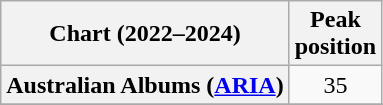<table class="wikitable sortable plainrowheaders" style="text-align:center">
<tr>
<th scope="col">Chart (2022–2024)</th>
<th scope="col">Peak<br>position</th>
</tr>
<tr>
<th scope="row">Australian Albums (<a href='#'>ARIA</a>)</th>
<td>35</td>
</tr>
<tr>
</tr>
<tr>
</tr>
<tr>
</tr>
<tr>
</tr>
<tr>
</tr>
</table>
